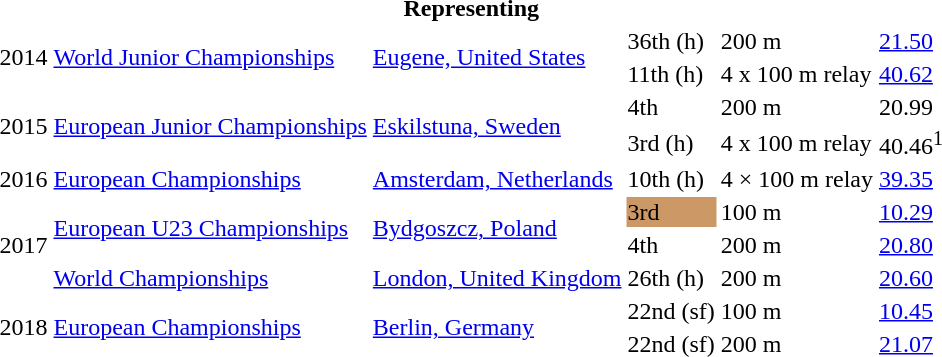<table>
<tr>
<th colspan="6">Representing </th>
</tr>
<tr>
<td rowspan=2>2014</td>
<td rowspan=2><a href='#'>World Junior Championships</a></td>
<td rowspan=2><a href='#'>Eugene, United States</a></td>
<td>36th (h)</td>
<td>200 m</td>
<td><a href='#'>21.50</a></td>
</tr>
<tr>
<td>11th (h)</td>
<td>4 x 100 m relay</td>
<td><a href='#'>40.62</a></td>
</tr>
<tr>
<td rowspan=2>2015</td>
<td rowspan=2><a href='#'>European Junior Championships</a></td>
<td rowspan=2><a href='#'>Eskilstuna, Sweden</a></td>
<td>4th</td>
<td>200 m</td>
<td>20.99</td>
</tr>
<tr>
<td>3rd (h)</td>
<td>4 x 100 m relay</td>
<td>40.46<sup>1</sup></td>
</tr>
<tr>
<td>2016</td>
<td><a href='#'>European Championships</a></td>
<td><a href='#'>Amsterdam, Netherlands</a></td>
<td>10th (h)</td>
<td>4 × 100 m relay</td>
<td><a href='#'>39.35</a></td>
</tr>
<tr>
<td rowspan=3>2017</td>
<td rowspan=2><a href='#'>European U23 Championships</a></td>
<td rowspan=2><a href='#'>Bydgoszcz, Poland</a></td>
<td bgcolor=cc9966>3rd</td>
<td>100 m</td>
<td><a href='#'>10.29</a></td>
</tr>
<tr>
<td>4th</td>
<td>200 m</td>
<td><a href='#'>20.80</a></td>
</tr>
<tr>
<td><a href='#'>World Championships</a></td>
<td><a href='#'>London, United Kingdom</a></td>
<td>26th (h)</td>
<td>200 m</td>
<td><a href='#'>20.60</a></td>
</tr>
<tr>
<td rowspan=2>2018</td>
<td rowspan=2><a href='#'>European Championships</a></td>
<td rowspan=2><a href='#'>Berlin, Germany</a></td>
<td>22nd (sf)</td>
<td>100 m</td>
<td><a href='#'>10.45</a></td>
</tr>
<tr>
<td>22nd (sf)</td>
<td>200 m</td>
<td><a href='#'>21.07</a></td>
</tr>
</table>
